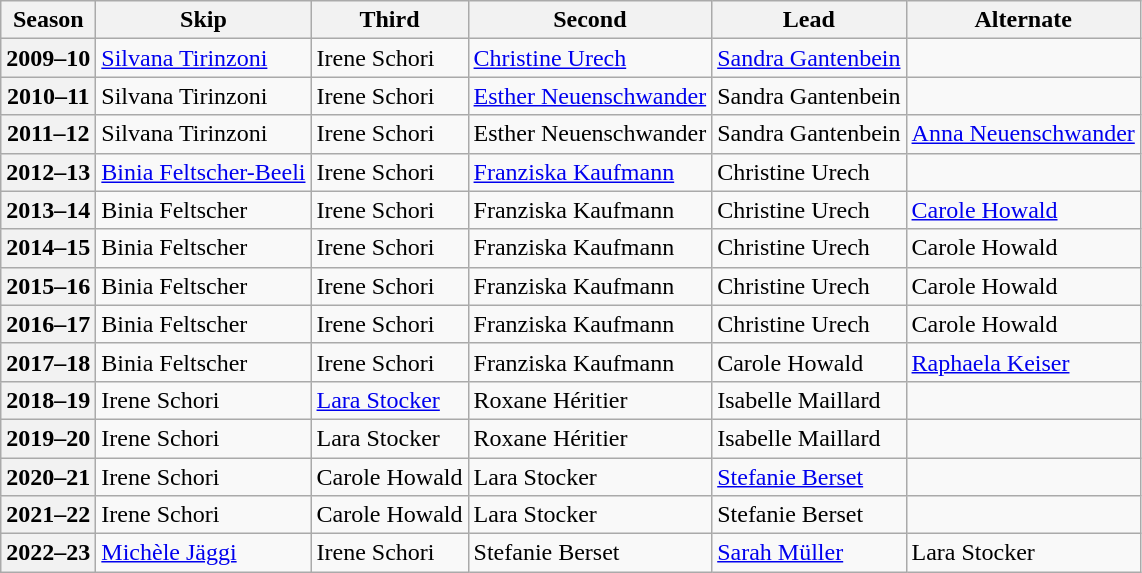<table class="wikitable">
<tr>
<th scope="col">Season</th>
<th scope="col">Skip</th>
<th scope="col">Third</th>
<th scope="col">Second</th>
<th scope="col">Lead</th>
<th scope="col">Alternate</th>
</tr>
<tr>
<th scope="row">2009–10</th>
<td><a href='#'>Silvana Tirinzoni</a></td>
<td>Irene Schori</td>
<td><a href='#'>Christine Urech</a></td>
<td><a href='#'>Sandra Gantenbein</a></td>
<td></td>
</tr>
<tr>
<th scope="row">2010–11</th>
<td>Silvana Tirinzoni</td>
<td>Irene Schori</td>
<td><a href='#'>Esther Neuenschwander</a></td>
<td>Sandra Gantenbein</td>
<td></td>
</tr>
<tr>
<th scope="row">2011–12</th>
<td>Silvana Tirinzoni</td>
<td>Irene Schori</td>
<td>Esther Neuenschwander</td>
<td>Sandra Gantenbein</td>
<td><a href='#'>Anna Neuenschwander</a></td>
</tr>
<tr>
<th scope="row">2012–13</th>
<td><a href='#'>Binia Feltscher-Beeli</a></td>
<td>Irene Schori</td>
<td><a href='#'>Franziska Kaufmann</a></td>
<td>Christine Urech</td>
<td></td>
</tr>
<tr>
<th scope="row">2013–14</th>
<td>Binia Feltscher</td>
<td>Irene Schori</td>
<td>Franziska Kaufmann</td>
<td>Christine Urech</td>
<td><a href='#'>Carole Howald</a></td>
</tr>
<tr>
<th scope="row">2014–15</th>
<td>Binia Feltscher</td>
<td>Irene Schori</td>
<td>Franziska Kaufmann</td>
<td>Christine Urech</td>
<td>Carole Howald</td>
</tr>
<tr>
<th scope="row">2015–16</th>
<td>Binia Feltscher</td>
<td>Irene Schori</td>
<td>Franziska Kaufmann</td>
<td>Christine Urech</td>
<td>Carole Howald</td>
</tr>
<tr>
<th scope="row">2016–17</th>
<td>Binia Feltscher</td>
<td>Irene Schori</td>
<td>Franziska Kaufmann</td>
<td>Christine Urech</td>
<td>Carole Howald</td>
</tr>
<tr>
<th scope="row">2017–18</th>
<td>Binia Feltscher</td>
<td>Irene Schori</td>
<td>Franziska Kaufmann</td>
<td>Carole Howald</td>
<td><a href='#'>Raphaela Keiser</a></td>
</tr>
<tr>
<th scope="row">2018–19</th>
<td>Irene Schori</td>
<td><a href='#'>Lara Stocker</a></td>
<td>Roxane Héritier</td>
<td>Isabelle Maillard</td>
<td></td>
</tr>
<tr>
<th scope="row">2019–20</th>
<td>Irene Schori</td>
<td>Lara Stocker</td>
<td>Roxane Héritier</td>
<td>Isabelle Maillard</td>
<td></td>
</tr>
<tr>
<th scope="row">2020–21</th>
<td>Irene Schori</td>
<td>Carole Howald</td>
<td>Lara Stocker</td>
<td><a href='#'>Stefanie Berset</a></td>
<td></td>
</tr>
<tr>
<th scope="row">2021–22</th>
<td>Irene Schori</td>
<td>Carole Howald</td>
<td>Lara Stocker</td>
<td>Stefanie Berset</td>
<td></td>
</tr>
<tr>
<th scope="row">2022–23</th>
<td><a href='#'>Michèle Jäggi</a></td>
<td>Irene Schori</td>
<td>Stefanie Berset</td>
<td><a href='#'>Sarah Müller</a></td>
<td>Lara Stocker</td>
</tr>
</table>
